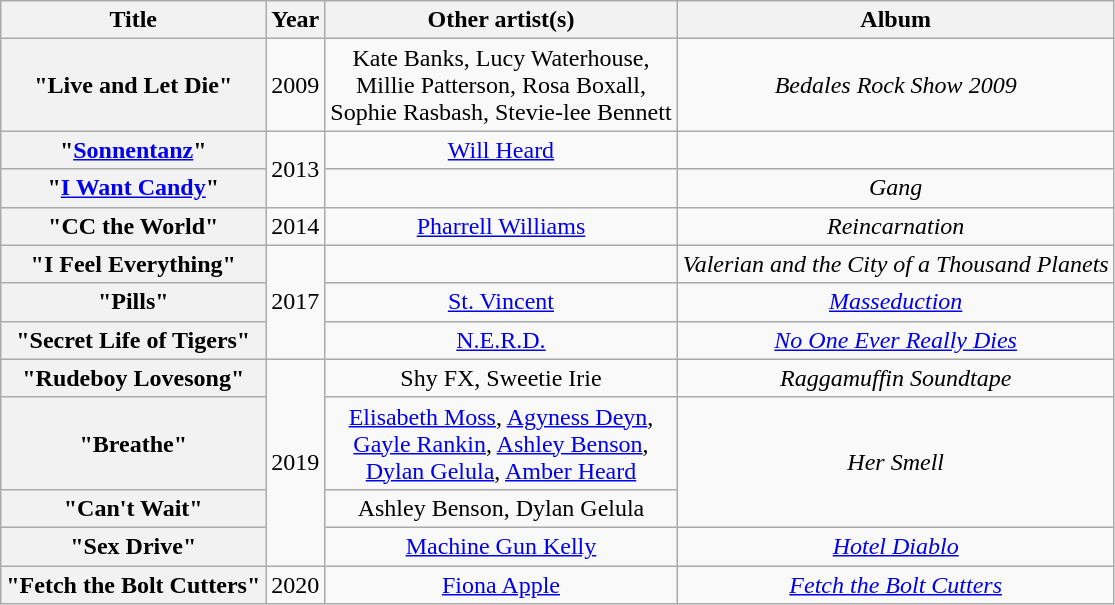<table class="wikitable plainrowheaders" style="text-align:center;">
<tr>
<th>Title</th>
<th>Year</th>
<th>Other artist(s)</th>
<th>Album</th>
</tr>
<tr>
<th scope="row">"Live and Let Die"</th>
<td>2009</td>
<td>Kate Banks, Lucy Waterhouse,<br>Millie Patterson, Rosa Boxall,<br>Sophie Rasbash, Stevie-lee Bennett</td>
<td><em>Bedales Rock Show 2009</em></td>
</tr>
<tr>
<th scope="row">"<a href='#'>Sonnentanz</a>"</th>
<td rowspan="2">2013</td>
<td><a href='#'>Will Heard</a></td>
<td></td>
</tr>
<tr>
<th scope="row">"<a href='#'>I Want Candy</a>"</th>
<td></td>
<td><em>Gang</em></td>
</tr>
<tr>
<th scope="row">"CC the World"</th>
<td>2014</td>
<td><a href='#'>Pharrell Williams</a></td>
<td><em>Reincarnation</em></td>
</tr>
<tr>
<th scope="row">"I Feel Everything"</th>
<td rowspan="3">2017</td>
<td></td>
<td><em>Valerian and the City of a Thousand Planets</em></td>
</tr>
<tr>
<th scope="row">"Pills"</th>
<td><a href='#'>St. Vincent</a></td>
<td><em><a href='#'>Masseduction</a></em></td>
</tr>
<tr>
<th scope="row">"Secret Life of Tigers"</th>
<td><a href='#'>N.E.R.D.</a></td>
<td><em><a href='#'>No One Ever Really Dies</a></em></td>
</tr>
<tr>
<th scope="row">"Rudeboy Lovesong"</th>
<td rowspan="4">2019</td>
<td>Shy FX, Sweetie Irie</td>
<td><em>Raggamuffin Soundtape</em></td>
</tr>
<tr>
<th scope="row">"Breathe"</th>
<td><a href='#'>Elisabeth Moss</a>, <a href='#'>Agyness Deyn</a>,<br><a href='#'>Gayle Rankin</a>, <a href='#'>Ashley Benson</a>,<br><a href='#'>Dylan Gelula</a>, <a href='#'>Amber Heard</a></td>
<td rowspan="2"><em>Her Smell</em></td>
</tr>
<tr>
<th scope="row">"Can't Wait"</th>
<td>Ashley Benson, Dylan Gelula</td>
</tr>
<tr>
<th scope="row">"Sex Drive"</th>
<td><a href='#'>Machine Gun Kelly</a></td>
<td><em><a href='#'>Hotel Diablo</a></em></td>
</tr>
<tr>
<th scope="row">"Fetch the Bolt Cutters"</th>
<td>2020</td>
<td><a href='#'>Fiona Apple</a></td>
<td><em><a href='#'>Fetch the Bolt Cutters</a></em></td>
</tr>
</table>
